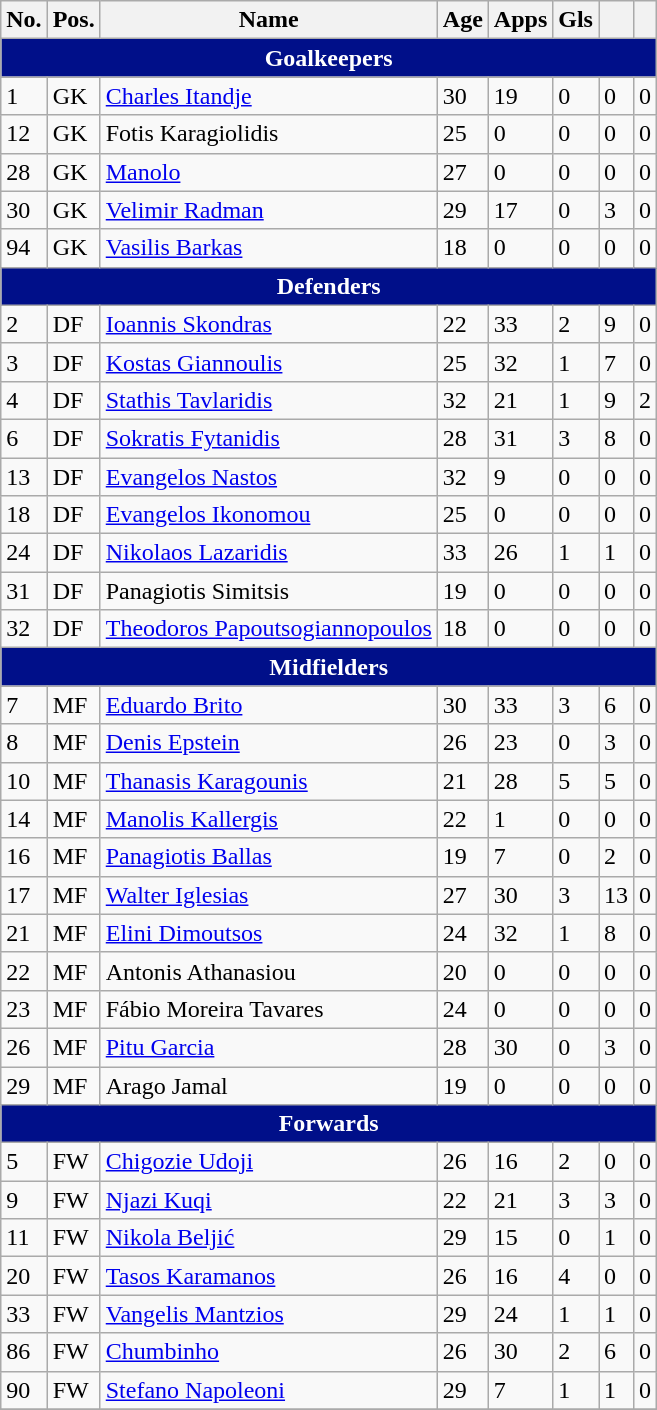<table class="wikitable">
<tr>
<th>No.</th>
<th>Pos.</th>
<th>Name</th>
<th>Age</th>
<th>Apps</th>
<th>Gls</th>
<th></th>
<th></th>
</tr>
<tr>
<th colspan="8" style="background:#000f89; color:#ffffff; text-align:center;">Goalkeepers</th>
</tr>
<tr>
<td align="left">1</td>
<td>GK</td>
<td> <a href='#'>Charles Itandje</a></td>
<td>30</td>
<td>19</td>
<td>0</td>
<td>0</td>
<td>0</td>
</tr>
<tr>
<td align="left">12</td>
<td>GK</td>
<td> Fotis Karagiolidis</td>
<td>25</td>
<td>0</td>
<td>0</td>
<td>0</td>
<td>0</td>
</tr>
<tr>
<td align="left">28</td>
<td>GK</td>
<td> <a href='#'>Manolo</a></td>
<td>27</td>
<td>0</td>
<td>0</td>
<td>0</td>
<td>0</td>
</tr>
<tr>
<td align="left">30</td>
<td>GK</td>
<td> <a href='#'>Velimir Radman</a></td>
<td>29</td>
<td>17</td>
<td>0</td>
<td>3</td>
<td>0</td>
</tr>
<tr>
<td align="left">94</td>
<td>GK</td>
<td> <a href='#'>Vasilis Barkas</a></td>
<td>18</td>
<td>0</td>
<td>0</td>
<td>0</td>
<td>0</td>
</tr>
<tr>
<th colspan="8" style="background:#000f89; color:#ffffff; text-align:center;">Defenders</th>
</tr>
<tr>
<td align="left">2</td>
<td>DF</td>
<td> <a href='#'>Ioannis Skondras</a></td>
<td>22</td>
<td>33</td>
<td>2</td>
<td>9</td>
<td>0</td>
</tr>
<tr>
<td align="left">3</td>
<td>DF</td>
<td> <a href='#'>Kostas Giannoulis</a></td>
<td>25</td>
<td>32</td>
<td>1</td>
<td>7</td>
<td>0</td>
</tr>
<tr>
<td align="left">4</td>
<td>DF</td>
<td> <a href='#'>Stathis Tavlaridis</a></td>
<td>32</td>
<td>21</td>
<td>1</td>
<td>9</td>
<td>2</td>
</tr>
<tr>
<td align="left">6</td>
<td>DF</td>
<td> <a href='#'>Sokratis Fytanidis</a></td>
<td>28</td>
<td>31</td>
<td>3</td>
<td>8</td>
<td>0</td>
</tr>
<tr>
<td align="left">13</td>
<td>DF</td>
<td> <a href='#'>Evangelos Nastos</a></td>
<td>32</td>
<td>9</td>
<td>0</td>
<td>0</td>
<td>0</td>
</tr>
<tr>
<td align="left">18</td>
<td>DF</td>
<td> <a href='#'>Evangelos Ikonomou</a></td>
<td>25</td>
<td>0</td>
<td>0</td>
<td>0</td>
<td>0</td>
</tr>
<tr>
<td align="left">24</td>
<td>DF</td>
<td> <a href='#'>Nikolaos Lazaridis</a></td>
<td>33</td>
<td>26</td>
<td>1</td>
<td>1</td>
<td>0</td>
</tr>
<tr>
<td align="left">31</td>
<td>DF</td>
<td> Panagiotis Simitsis</td>
<td>19</td>
<td>0</td>
<td>0</td>
<td>0</td>
<td>0</td>
</tr>
<tr>
<td align="left">32</td>
<td>DF</td>
<td> <a href='#'>Theodoros Papoutsogiannopoulos</a></td>
<td>18</td>
<td>0</td>
<td>0</td>
<td>0</td>
<td>0</td>
</tr>
<tr>
<th colspan="8" style="background:#000f89; color:#ffffff; text-align:center;">Midfielders</th>
</tr>
<tr>
<td align="left">7</td>
<td>MF</td>
<td> <a href='#'>Eduardo Brito</a></td>
<td>30</td>
<td>33</td>
<td>3</td>
<td>6</td>
<td>0</td>
</tr>
<tr>
<td align="left">8</td>
<td>MF</td>
<td> <a href='#'>Denis Epstein</a></td>
<td>26</td>
<td>23</td>
<td>0</td>
<td>3</td>
<td>0</td>
</tr>
<tr>
<td align="left">10</td>
<td>MF</td>
<td> <a href='#'>Thanasis Karagounis</a></td>
<td>21</td>
<td>28</td>
<td>5</td>
<td>5</td>
<td>0</td>
</tr>
<tr>
<td align="left">14</td>
<td>MF</td>
<td> <a href='#'>Manolis Kallergis</a></td>
<td>22</td>
<td>1</td>
<td>0</td>
<td>0</td>
<td>0</td>
</tr>
<tr>
<td align="left">16</td>
<td>MF</td>
<td> <a href='#'>Panagiotis Ballas</a></td>
<td>19</td>
<td>7</td>
<td>0</td>
<td>2</td>
<td>0</td>
</tr>
<tr>
<td align="left">17</td>
<td>MF</td>
<td> <a href='#'>Walter Iglesias</a></td>
<td>27</td>
<td>30</td>
<td>3</td>
<td>13</td>
<td>0</td>
</tr>
<tr>
<td align="left">21</td>
<td>MF</td>
<td> <a href='#'>Elini Dimoutsos</a></td>
<td>24</td>
<td>32</td>
<td>1</td>
<td>8</td>
<td>0</td>
</tr>
<tr>
<td align="left">22</td>
<td>MF</td>
<td> Antonis Athanasiou</td>
<td>20</td>
<td>0</td>
<td>0</td>
<td>0</td>
<td>0</td>
</tr>
<tr>
<td align="left">23</td>
<td>MF</td>
<td> Fábio Moreira Tavares</td>
<td>24</td>
<td>0</td>
<td>0</td>
<td>0</td>
<td>0</td>
</tr>
<tr>
<td align="left">26</td>
<td>MF</td>
<td> <a href='#'>Pitu Garcia</a></td>
<td>28</td>
<td>30</td>
<td>0</td>
<td>3</td>
<td>0</td>
</tr>
<tr>
<td align="left">29</td>
<td>MF</td>
<td> Arago Jamal</td>
<td>19</td>
<td>0</td>
<td>0</td>
<td>0</td>
<td>0</td>
</tr>
<tr>
<th colspan="8" style="background:#000f89; color:#ffffff; text-align:center;">Forwards</th>
</tr>
<tr>
<td align="left">5</td>
<td>FW</td>
<td> <a href='#'>Chigozie Udoji</a></td>
<td>26</td>
<td>16</td>
<td>2</td>
<td>0</td>
<td>0</td>
</tr>
<tr>
<td align="left">9</td>
<td>FW</td>
<td> <a href='#'>Njazi Kuqi</a></td>
<td>22</td>
<td>21</td>
<td>3</td>
<td>3</td>
<td>0</td>
</tr>
<tr>
<td align="left">11</td>
<td>FW</td>
<td> <a href='#'>Nikola Beljić</a></td>
<td>29</td>
<td>15</td>
<td>0</td>
<td>1</td>
<td>0</td>
</tr>
<tr>
<td align="left">20</td>
<td>FW</td>
<td> <a href='#'>Tasos Karamanos</a></td>
<td>26</td>
<td>16</td>
<td>4</td>
<td>0</td>
<td>0</td>
</tr>
<tr>
<td align="left">33</td>
<td>FW</td>
<td> <a href='#'>Vangelis Mantzios</a></td>
<td>29</td>
<td>24</td>
<td>1</td>
<td>1</td>
<td>0</td>
</tr>
<tr>
<td align="left">86</td>
<td>FW</td>
<td> <a href='#'>Chumbinho</a></td>
<td>26</td>
<td>30</td>
<td>2</td>
<td>6</td>
<td>0</td>
</tr>
<tr>
<td align="left">90</td>
<td>FW</td>
<td> <a href='#'>Stefano Napoleoni</a></td>
<td>29</td>
<td>7</td>
<td>1</td>
<td>1</td>
<td>0</td>
</tr>
<tr>
</tr>
</table>
